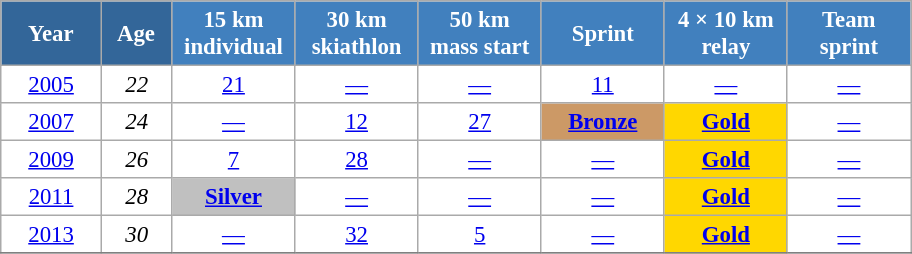<table class="wikitable" style="font-size:95%; text-align:center; border:grey solid 1px; border-collapse:collapse; background:#ffffff;">
<tr>
<th style="background-color:#369; color:white; width:60px;"> Year </th>
<th style="background-color:#369; color:white; width:40px;"> Age </th>
<th style="background-color:#4180be; color:white; width:75px;"> 15 km <br> individual </th>
<th style="background-color:#4180be; color:white; width:75px;"> 30 km <br> skiathlon </th>
<th style="background-color:#4180be; color:white; width:75px;"> 50 km <br> mass start </th>
<th style="background-color:#4180be; color:white; width:75px;"> Sprint </th>
<th style="background-color:#4180be; color:white; width:75px;"> 4 × 10 km <br> relay </th>
<th style="background-color:#4180be; color:white; width:75px;"> Team <br> sprint </th>
</tr>
<tr>
<td><a href='#'>2005</a></td>
<td><em>22</em></td>
<td><a href='#'>21</a></td>
<td><a href='#'>—</a></td>
<td><a href='#'>—</a></td>
<td><a href='#'>11</a></td>
<td><a href='#'>—</a></td>
<td><a href='#'>—</a></td>
</tr>
<tr>
<td><a href='#'>2007</a></td>
<td><em>24</em></td>
<td><a href='#'>—</a></td>
<td><a href='#'>12</a></td>
<td><a href='#'>27</a></td>
<td bgcolor="cc9966"><a href='#'><strong>Bronze</strong></a></td>
<td style="background:gold;"><a href='#'><strong>Gold</strong></a></td>
<td><a href='#'>—</a></td>
</tr>
<tr>
<td><a href='#'>2009</a></td>
<td><em>26</em></td>
<td><a href='#'>7</a></td>
<td><a href='#'>28</a></td>
<td><a href='#'>—</a></td>
<td><a href='#'>—</a></td>
<td style="background:gold;"><a href='#'><strong>Gold</strong></a></td>
<td><a href='#'>—</a></td>
</tr>
<tr>
<td><a href='#'>2011</a></td>
<td><em>28</em></td>
<td style="background:silver;"><a href='#'><strong>Silver</strong></a></td>
<td><a href='#'>—</a></td>
<td><a href='#'>—</a></td>
<td><a href='#'>—</a></td>
<td style="background:gold;"><a href='#'><strong>Gold</strong></a></td>
<td><a href='#'>—</a></td>
</tr>
<tr>
<td><a href='#'>2013</a></td>
<td><em>30</em></td>
<td><a href='#'>—</a></td>
<td><a href='#'>32</a></td>
<td><a href='#'>5</a></td>
<td><a href='#'>—</a></td>
<td style="background:gold;"><a href='#'><strong>Gold</strong></a></td>
<td><a href='#'>—</a></td>
</tr>
<tr>
</tr>
</table>
